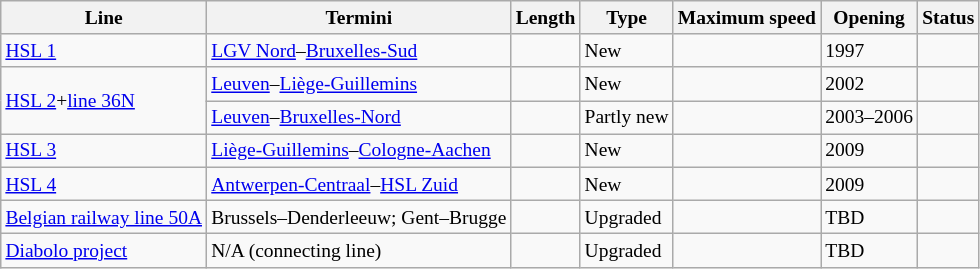<table class="wikitable sortable static-row-numbers static-row-header-hash" style="font-size:small;">
<tr>
<th>Line</th>
<th>Termini</th>
<th data-sort-type="number">Length</th>
<th>Type</th>
<th>Maximum speed</th>
<th>Opening</th>
<th>Status</th>
</tr>
<tr>
<td><a href='#'>HSL 1</a></td>
<td><a href='#'>LGV Nord</a>–<a href='#'>Bruxelles-Sud</a></td>
<td></td>
<td>New</td>
<td></td>
<td>1997</td>
<td></td>
</tr>
<tr>
<td rowspan="2"><a href='#'>HSL 2</a>+<a href='#'>line 36N</a></td>
<td><a href='#'>Leuven</a>–<a href='#'>Liège-Guillemins</a></td>
<td></td>
<td>New</td>
<td></td>
<td>2002</td>
<td></td>
</tr>
<tr>
<td><a href='#'>Leuven</a>–<a href='#'>Bruxelles-Nord</a></td>
<td></td>
<td>Partly new</td>
<td></td>
<td>2003–2006</td>
<td></td>
</tr>
<tr>
<td><a href='#'>HSL 3</a></td>
<td><a href='#'>Liège-Guillemins</a>–<a href='#'>Cologne-Aachen</a></td>
<td></td>
<td>New</td>
<td></td>
<td>2009</td>
<td></td>
</tr>
<tr>
<td><a href='#'>HSL 4</a></td>
<td><a href='#'>Antwerpen-Centraal</a>–<a href='#'>HSL Zuid</a></td>
<td></td>
<td>New</td>
<td></td>
<td>2009</td>
<td></td>
</tr>
<tr>
<td><a href='#'>Belgian railway line 50A</a></td>
<td>Brussels–Denderleeuw; Gent–Brugge</td>
<td></td>
<td>Upgraded</td>
<td></td>
<td>TBD</td>
<td></td>
</tr>
<tr>
<td><a href='#'>Diabolo project</a></td>
<td>N/A (connecting line)</td>
<td></td>
<td>Upgraded</td>
<td></td>
<td>TBD</td>
<td></td>
</tr>
</table>
